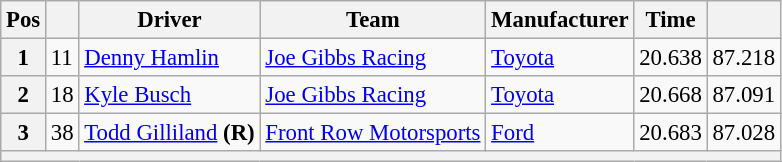<table class="wikitable" style="font-size:95%">
<tr>
<th>Pos</th>
<th></th>
<th>Driver</th>
<th>Team</th>
<th>Manufacturer</th>
<th>Time</th>
<th></th>
</tr>
<tr>
<th>1</th>
<td>11</td>
<td><a href='#'>Denny Hamlin</a></td>
<td><a href='#'>Joe Gibbs Racing</a></td>
<td><a href='#'>Toyota</a></td>
<td>20.638</td>
<td>87.218</td>
</tr>
<tr>
<th>2</th>
<td>18</td>
<td><a href='#'>Kyle Busch</a></td>
<td><a href='#'>Joe Gibbs Racing</a></td>
<td><a href='#'>Toyota</a></td>
<td>20.668</td>
<td>87.091</td>
</tr>
<tr>
<th>3</th>
<td>38</td>
<td><a href='#'>Todd Gilliland</a> <strong>(R)</strong></td>
<td><a href='#'>Front Row Motorsports</a></td>
<td><a href='#'>Ford</a></td>
<td>20.683</td>
<td>87.028</td>
</tr>
<tr>
<th colspan="7"></th>
</tr>
</table>
